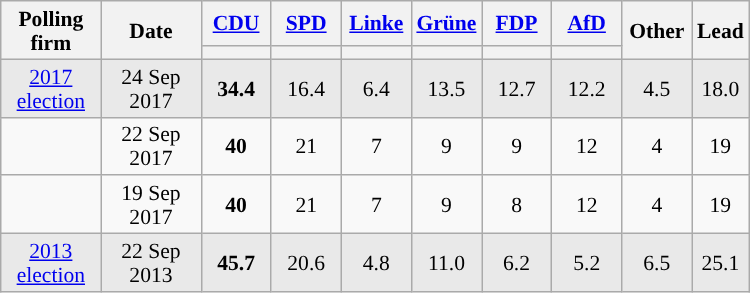<table class="wikitable sortable" style="text-align:center; font-size:90%; line-height:16px;">
<tr>
<th style="width:60px;" rowspan="2">Polling firm</th>
<th style="width:60px;" rowspan="2">Date</th>
<th style="width:40px;" class="unsortable"><a href='#'>CDU</a></th>
<th style="width:40px;" class="unsortable"><a href='#'>SPD</a></th>
<th style="width:40px;" class="unsortable"><a href='#'>Linke</a></th>
<th style="width:40px;" class="unsortable"><a href='#'>Grüne</a></th>
<th style="width:40px;" class="unsortable"><a href='#'>FDP</a></th>
<th style="width:40px;" class="unsortable"><a href='#'>AfD</a></th>
<th style="width:40px;" rowspan="2" class="unsortable">Other</th>
<th style="width:30px;" rowspan="2" class="unsortable">Lead</th>
</tr>
<tr>
<th style="color:inherit;background:"></th>
<th style="color:inherit;background:"></th>
<th style="color:inherit;background:"></th>
<th style="color:inherit;background:"></th>
<th style="color:inherit;background:"></th>
<th style="color:inherit;background:"></th>
</tr>
<tr style="background-color:#E9E9E9">
<td><a href='#'>2017 election</a></td>
<td>24 Sep 2017</td>
<td><strong>34.4</strong></td>
<td>16.4</td>
<td>6.4</td>
<td>13.5</td>
<td>12.7</td>
<td>12.2</td>
<td>4.5</td>
<td style="background:">18.0</td>
</tr>
<tr>
<td></td>
<td>22 Sep 2017</td>
<td><strong>40</strong></td>
<td>21</td>
<td>7</td>
<td>9</td>
<td>9</td>
<td>12</td>
<td>4</td>
<td style="background:">19</td>
</tr>
<tr>
<td></td>
<td>19 Sep 2017</td>
<td><strong>40</strong></td>
<td>21</td>
<td>7</td>
<td>9</td>
<td>8</td>
<td>12</td>
<td>4</td>
<td style="background:">19</td>
</tr>
<tr style="background-color:#E9E9E9">
<td><a href='#'>2013 election</a></td>
<td>22 Sep 2013</td>
<td><strong>45.7</strong></td>
<td>20.6</td>
<td>4.8</td>
<td>11.0</td>
<td>6.2</td>
<td>5.2</td>
<td>6.5</td>
<td style="background:">25.1</td>
</tr>
</table>
